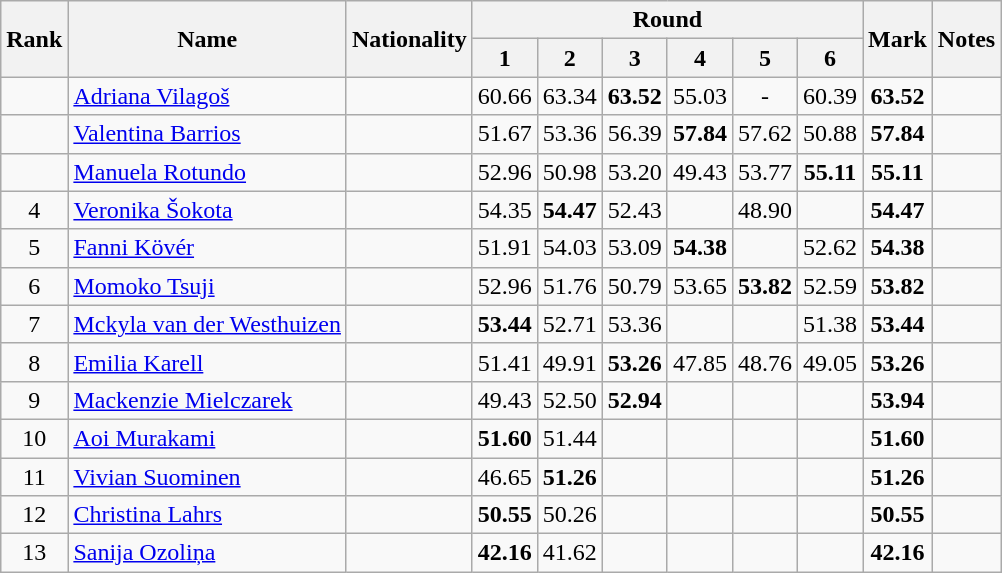<table class="wikitable sortable" style="text-align:center">
<tr>
<th rowspan=2>Rank</th>
<th rowspan=2>Name</th>
<th rowspan=2>Nationality</th>
<th colspan=6>Round</th>
<th rowspan=2>Mark</th>
<th rowspan=2>Notes</th>
</tr>
<tr>
<th>1</th>
<th>2</th>
<th>3</th>
<th>4</th>
<th>5</th>
<th>6</th>
</tr>
<tr>
<td></td>
<td align=left><a href='#'>Adriana Vilagoš</a></td>
<td align=left></td>
<td>60.66</td>
<td>63.34</td>
<td><strong>63.52</strong></td>
<td>55.03</td>
<td>-</td>
<td>60.39</td>
<td><strong>63.52</strong></td>
<td></td>
</tr>
<tr>
<td></td>
<td align=left><a href='#'>Valentina Barrios</a></td>
<td align=left></td>
<td>51.67</td>
<td>53.36</td>
<td>56.39</td>
<td><strong>57.84</strong></td>
<td>57.62</td>
<td>50.88</td>
<td><strong>57.84</strong></td>
<td></td>
</tr>
<tr>
<td></td>
<td align=left><a href='#'>Manuela Rotundo</a></td>
<td align=left></td>
<td>52.96</td>
<td>50.98</td>
<td>53.20</td>
<td>49.43</td>
<td>53.77</td>
<td><strong>55.11</strong></td>
<td><strong>55.11</strong></td>
<td></td>
</tr>
<tr>
<td>4</td>
<td align=left><a href='#'>Veronika Šokota</a></td>
<td align=left></td>
<td>54.35</td>
<td><strong>54.47</strong></td>
<td>52.43</td>
<td></td>
<td>48.90</td>
<td></td>
<td><strong>54.47</strong></td>
<td></td>
</tr>
<tr>
<td>5</td>
<td align=left><a href='#'>Fanni Kövér</a></td>
<td align=left></td>
<td>51.91</td>
<td>54.03</td>
<td>53.09</td>
<td><strong>54.38</strong></td>
<td></td>
<td>52.62</td>
<td><strong>54.38</strong></td>
<td></td>
</tr>
<tr>
<td>6</td>
<td align=left><a href='#'>Momoko Tsuji</a></td>
<td align=left></td>
<td>52.96</td>
<td>51.76</td>
<td>50.79</td>
<td>53.65</td>
<td><strong>53.82</strong></td>
<td>52.59</td>
<td><strong>53.82</strong></td>
<td></td>
</tr>
<tr>
<td>7</td>
<td align=left><a href='#'>Mckyla van der Westhuizen</a></td>
<td align=left></td>
<td><strong>53.44</strong></td>
<td>52.71</td>
<td>53.36</td>
<td></td>
<td></td>
<td>51.38</td>
<td><strong>53.44</strong></td>
<td></td>
</tr>
<tr>
<td>8</td>
<td align=left><a href='#'>Emilia Karell</a></td>
<td align=left></td>
<td>51.41</td>
<td>49.91</td>
<td><strong>53.26</strong></td>
<td>47.85</td>
<td>48.76</td>
<td>49.05</td>
<td><strong>53.26</strong></td>
<td></td>
</tr>
<tr>
<td>9</td>
<td align=left><a href='#'>Mackenzie Mielczarek</a></td>
<td align=left></td>
<td>49.43</td>
<td>52.50</td>
<td><strong>52.94</strong></td>
<td></td>
<td></td>
<td></td>
<td><strong>53.94</strong></td>
<td></td>
</tr>
<tr>
<td>10</td>
<td align=left><a href='#'>Aoi Murakami</a></td>
<td align=left></td>
<td><strong>51.60</strong></td>
<td>51.44</td>
<td></td>
<td></td>
<td></td>
<td></td>
<td><strong>51.60</strong></td>
<td></td>
</tr>
<tr>
<td>11</td>
<td align=left><a href='#'>Vivian Suominen</a></td>
<td align=left></td>
<td>46.65</td>
<td><strong>51.26</strong></td>
<td></td>
<td></td>
<td></td>
<td></td>
<td><strong>51.26</strong></td>
<td></td>
</tr>
<tr>
<td>12</td>
<td align=left><a href='#'>Christina Lahrs</a></td>
<td align=left></td>
<td><strong>50.55</strong></td>
<td>50.26</td>
<td></td>
<td></td>
<td></td>
<td></td>
<td><strong>50.55</strong></td>
<td></td>
</tr>
<tr>
<td>13</td>
<td align=left><a href='#'>Sanija Ozoliņa</a></td>
<td align=left></td>
<td><strong>42.16</strong></td>
<td>41.62</td>
<td></td>
<td></td>
<td></td>
<td></td>
<td><strong>42.16</strong></td>
<td></td>
</tr>
</table>
